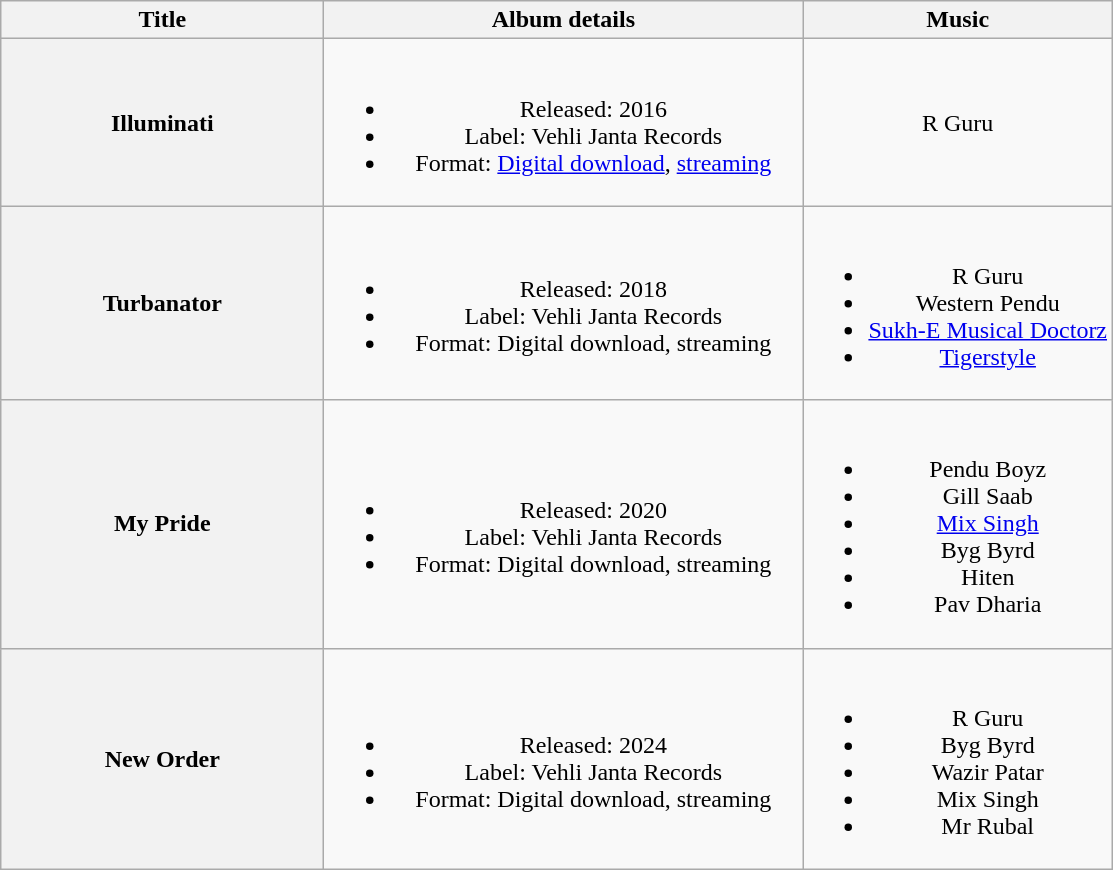<table class="wikitable plainrowheaders" style="text-align:center;">
<tr>
<th scope="col" style="width:13em;">Title</th>
<th scope="col" style="width:19.5em;">Album details</th>
<th>Music</th>
</tr>
<tr>
<th scope="row">Illuminati</th>
<td><br><ul><li>Released: 2016</li><li>Label: Vehli Janta Records</li><li>Format: <a href='#'>Digital download</a>, <a href='#'>streaming</a></li></ul></td>
<td>R Guru</td>
</tr>
<tr>
<th scope="row">Turbanator</th>
<td><br><ul><li>Released: 2018</li><li>Label: Vehli Janta Records</li><li>Format: Digital download, streaming</li></ul></td>
<td><br><ul><li>R Guru</li><li>Western Pendu</li><li><a href='#'>Sukh-E Musical Doctorz</a></li><li><a href='#'>Tigerstyle</a></li></ul></td>
</tr>
<tr>
<th scope="row">My Pride</th>
<td><br><ul><li>Released: 2020</li><li>Label: Vehli Janta Records</li><li>Format: Digital download, streaming</li></ul></td>
<td><br><ul><li>Pendu Boyz</li><li>Gill Saab</li><li><a href='#'>Mix Singh</a></li><li>Byg Byrd</li><li>Hiten</li><li>Pav Dharia</li></ul></td>
</tr>
<tr>
<th scope="row">New Order</th>
<td><br><ul><li>Released: 2024</li><li>Label: Vehli Janta Records</li><li>Format: Digital download, streaming</li></ul></td>
<td><br><ul><li>R Guru</li><li>Byg Byrd</li><li>Wazir Patar</li><li>Mix Singh</li><li>Mr Rubal</li></ul></td>
</tr>
</table>
